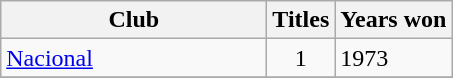<table class="wikitable sortable" style="text-align:left" width="">
<tr>
<th width= 170px>Club</th>
<th width=>Titles</th>
<th width=>Years won</th>
</tr>
<tr>
<td><a href='#'>Nacional</a></td>
<td align=center>1</td>
<td>1973</td>
</tr>
<tr>
</tr>
</table>
